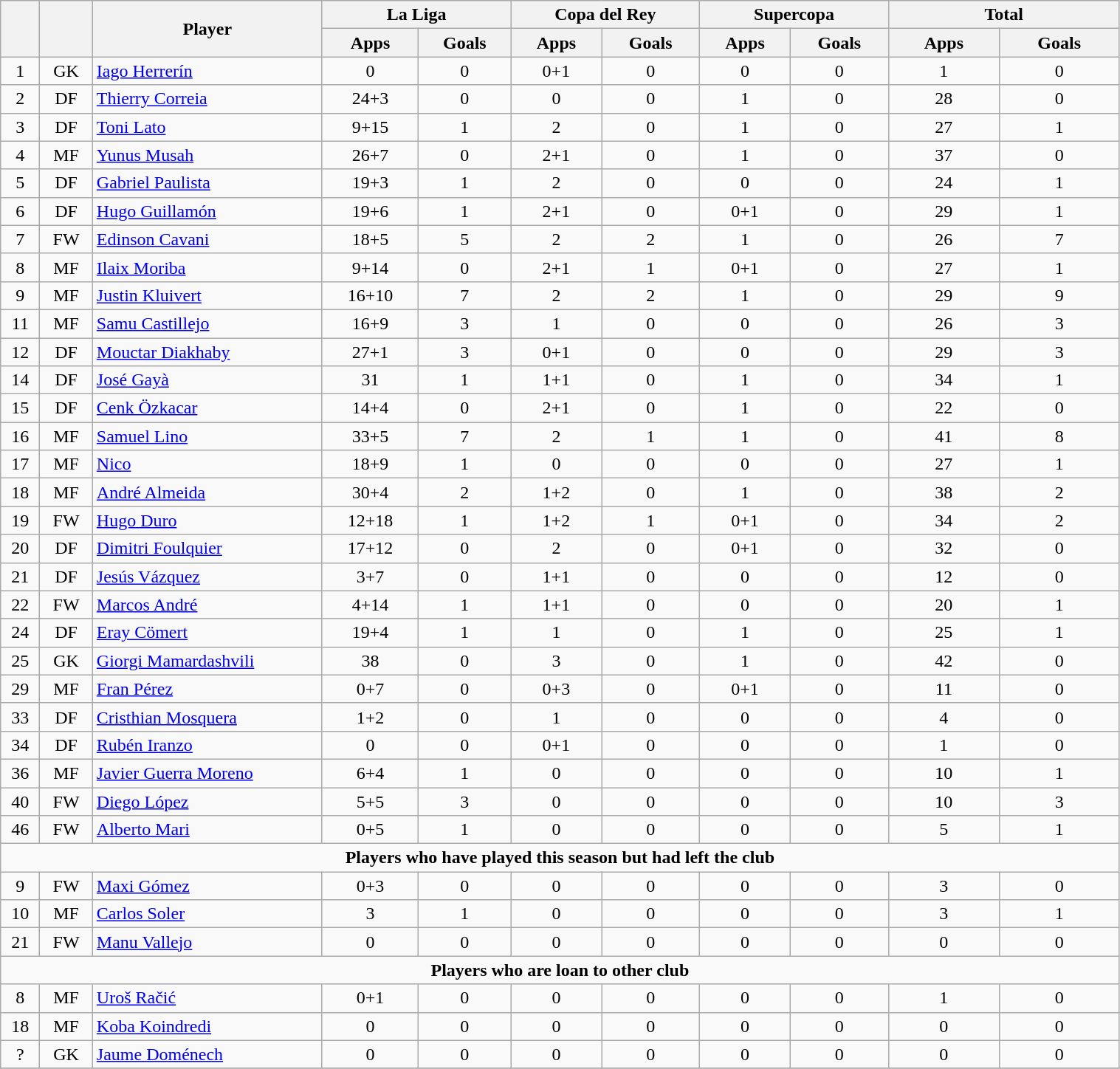<table class="wikitable" style="text-align:center; font-size:100%; width:80%;">
<tr>
<th rowspan=2></th>
<th rowspan=2></th>
<th rowspan=2 width="200">Player</th>
<th colspan=2 width="105">La Liga</th>
<th colspan=2 width="105">Copa del Rey</th>
<th colspan=2 width="105">Supercopa</th>
<th colspan=2 width="130">Total</th>
</tr>
<tr>
<th>Apps</th>
<th>Goals</th>
<th>Apps</th>
<th>Goals</th>
<th>Apps</th>
<th>Goals</th>
<th>Apps</th>
<th>Goals</th>
</tr>
<tr>
<td>1</td>
<td>GK</td>
<td align="left"> <a href='#'>Iago Herrerín</a></td>
<td>0</td>
<td>0</td>
<td>0+1</td>
<td>0</td>
<td>0</td>
<td>0</td>
<td>1</td>
<td>0</td>
</tr>
<tr>
<td>2</td>
<td>DF</td>
<td align="left"> <a href='#'>Thierry Correia</a></td>
<td>24+3</td>
<td>0</td>
<td>0</td>
<td>0</td>
<td>1</td>
<td>0</td>
<td>28</td>
<td>0</td>
</tr>
<tr>
<td>3</td>
<td>DF</td>
<td align="left"> <a href='#'>Toni Lato</a></td>
<td>9+15</td>
<td>1</td>
<td>2</td>
<td>0</td>
<td>1</td>
<td>0</td>
<td>27</td>
<td>1</td>
</tr>
<tr>
<td>4</td>
<td>MF</td>
<td align="left"> <a href='#'>Yunus Musah</a></td>
<td>26+7</td>
<td>0</td>
<td>2+1</td>
<td>0</td>
<td>1</td>
<td>0</td>
<td>37</td>
<td>0</td>
</tr>
<tr>
<td>5</td>
<td>DF</td>
<td align="left"> <a href='#'>Gabriel Paulista</a></td>
<td>19+3</td>
<td>1</td>
<td>2</td>
<td>0</td>
<td>0</td>
<td>0</td>
<td>24</td>
<td>1</td>
</tr>
<tr>
<td>6</td>
<td>DF</td>
<td align="left"> <a href='#'>Hugo Guillamón</a></td>
<td>19+6</td>
<td>1</td>
<td>2+1</td>
<td>0</td>
<td>0+1</td>
<td>0</td>
<td>29</td>
<td>1</td>
</tr>
<tr>
<td>7</td>
<td>FW</td>
<td align="left"> <a href='#'>Edinson Cavani</a></td>
<td>18+5</td>
<td>5</td>
<td>2</td>
<td>2</td>
<td>1</td>
<td>0</td>
<td>26</td>
<td>7</td>
</tr>
<tr>
<td>8</td>
<td>MF</td>
<td align="left"> <a href='#'>Ilaix Moriba</a></td>
<td>9+14</td>
<td>0</td>
<td>2+1</td>
<td>1</td>
<td>0+1</td>
<td>0</td>
<td>27</td>
<td>1</td>
</tr>
<tr>
<td>9</td>
<td>MF</td>
<td align="left"> <a href='#'>Justin Kluivert</a></td>
<td>16+10</td>
<td>7</td>
<td>2</td>
<td>2</td>
<td>1</td>
<td>0</td>
<td>29</td>
<td>9</td>
</tr>
<tr>
<td>11</td>
<td>MF</td>
<td align="left"> <a href='#'>Samu Castillejo</a></td>
<td>16+9</td>
<td>3</td>
<td>1</td>
<td>0</td>
<td>0</td>
<td>0</td>
<td>26</td>
<td>3</td>
</tr>
<tr>
<td>12</td>
<td>DF</td>
<td align="left"> <a href='#'>Mouctar Diakhaby</a></td>
<td>27+1</td>
<td>3</td>
<td>0+1</td>
<td>0</td>
<td>0</td>
<td>0</td>
<td>29</td>
<td>3</td>
</tr>
<tr>
<td>14</td>
<td>DF</td>
<td align="left"> <a href='#'>José Gayà</a></td>
<td>31</td>
<td>1</td>
<td>1+1</td>
<td>0</td>
<td>1</td>
<td>0</td>
<td>34</td>
<td>1</td>
</tr>
<tr>
<td>15</td>
<td>DF</td>
<td align="left"> <a href='#'>Cenk Özkacar</a></td>
<td>14+4</td>
<td>0</td>
<td>2+1</td>
<td>0</td>
<td>1</td>
<td>0</td>
<td>22</td>
<td>0</td>
</tr>
<tr>
<td>16</td>
<td>MF</td>
<td align="left"> <a href='#'>Samuel Lino</a></td>
<td>33+5</td>
<td>7</td>
<td>2</td>
<td>1</td>
<td>1</td>
<td>0</td>
<td>41</td>
<td>8</td>
</tr>
<tr>
<td>17</td>
<td>MF</td>
<td align="left"> <a href='#'>Nico</a></td>
<td>18+9</td>
<td>1</td>
<td>0</td>
<td>0</td>
<td>0</td>
<td>0</td>
<td>27</td>
<td>1</td>
</tr>
<tr>
<td>18</td>
<td>MF</td>
<td align="left"> <a href='#'>André Almeida</a></td>
<td>30+4</td>
<td>2</td>
<td>1+2</td>
<td>0</td>
<td>1</td>
<td>0</td>
<td>38</td>
<td>2</td>
</tr>
<tr>
<td>19</td>
<td>FW</td>
<td align="left"> <a href='#'>Hugo Duro</a></td>
<td>12+18</td>
<td>1</td>
<td>1+2</td>
<td>1</td>
<td>0+1</td>
<td>0</td>
<td>34</td>
<td>2</td>
</tr>
<tr>
<td>20</td>
<td>DF</td>
<td align="left">  <a href='#'>Dimitri Foulquier</a></td>
<td>17+12</td>
<td>0</td>
<td>2</td>
<td>0</td>
<td>0+1</td>
<td>0</td>
<td>32</td>
<td>0</td>
</tr>
<tr>
<td>21</td>
<td>DF</td>
<td align="left"> <a href='#'>Jesús Vázquez</a></td>
<td>3+7</td>
<td>0</td>
<td>1+1</td>
<td>0</td>
<td>0</td>
<td>0</td>
<td>12</td>
<td>0</td>
</tr>
<tr>
<td>22</td>
<td>FW</td>
<td align="left"> <a href='#'>Marcos André</a></td>
<td>4+14</td>
<td>1</td>
<td>1+1</td>
<td>0</td>
<td>0</td>
<td>0</td>
<td>20</td>
<td>1</td>
</tr>
<tr>
<td>24</td>
<td>DF</td>
<td align="left"> <a href='#'>Eray Cömert</a></td>
<td>19+4</td>
<td>1</td>
<td>1</td>
<td>0</td>
<td>1</td>
<td>0</td>
<td>25</td>
<td>1</td>
</tr>
<tr>
<td>25</td>
<td>GK</td>
<td align="left"> <a href='#'>Giorgi Mamardashvili</a></td>
<td>38</td>
<td>0</td>
<td>3</td>
<td>0</td>
<td>1</td>
<td>0</td>
<td>42</td>
<td>0</td>
</tr>
<tr>
<td>29</td>
<td>MF</td>
<td align="left"> <a href='#'>Fran Pérez</a></td>
<td>0+7</td>
<td>0</td>
<td>0+3</td>
<td>0</td>
<td>0+1</td>
<td>0</td>
<td>11</td>
<td>0</td>
</tr>
<tr>
<td>33</td>
<td>DF</td>
<td align="left"> <a href='#'>Cristhian Mosquera</a></td>
<td>1+2</td>
<td>0</td>
<td>1</td>
<td>0</td>
<td>0</td>
<td>0</td>
<td>4</td>
<td>0</td>
</tr>
<tr>
<td>34</td>
<td>DF</td>
<td align="left"> <a href='#'>Rubén Iranzo</a></td>
<td>0</td>
<td>0</td>
<td>0+1</td>
<td>0</td>
<td>0</td>
<td>0</td>
<td>1</td>
<td>0</td>
</tr>
<tr>
<td>36</td>
<td>MF</td>
<td align="left"> <a href='#'>Javier Guerra Moreno</a></td>
<td>6+4</td>
<td>1</td>
<td>0</td>
<td>0</td>
<td>0</td>
<td>0</td>
<td>10</td>
<td>1</td>
</tr>
<tr>
<td>40</td>
<td>FW</td>
<td align="left"> <a href='#'>Diego López</a></td>
<td>5+5</td>
<td>3</td>
<td>0</td>
<td>0</td>
<td>0</td>
<td>0</td>
<td>10</td>
<td>3</td>
</tr>
<tr>
<td>46</td>
<td>FW</td>
<td align="left"> <a href='#'>Alberto Mari</a></td>
<td>0+5</td>
<td>1</td>
<td>0</td>
<td>0</td>
<td>0</td>
<td>0</td>
<td>5</td>
<td>1</td>
</tr>
<tr>
<td colspan="15"><strong>Players who have played this season but had left the club</strong></td>
</tr>
<tr>
<td>9</td>
<td>FW</td>
<td align="left"> <a href='#'>Maxi Gómez</a></td>
<td>0+3</td>
<td>0</td>
<td>0</td>
<td>0</td>
<td>0</td>
<td>0</td>
<td>3</td>
<td>0</td>
</tr>
<tr>
<td>10</td>
<td>MF</td>
<td align="left"> <a href='#'>Carlos Soler</a></td>
<td>3</td>
<td>1</td>
<td>0</td>
<td>0</td>
<td>0</td>
<td>0</td>
<td>3</td>
<td>1</td>
</tr>
<tr>
<td>21</td>
<td>FW</td>
<td align="left"> <a href='#'>Manu Vallejo</a></td>
<td>0</td>
<td>0</td>
<td>0</td>
<td>0</td>
<td>0</td>
<td>0</td>
<td>0</td>
<td>0</td>
</tr>
<tr>
<td colspan="15"><strong>Players who are loan to other club</strong></td>
</tr>
<tr>
<td>8</td>
<td>MF</td>
<td align="left"> <a href='#'>Uroš Račić</a></td>
<td>0+1</td>
<td>0</td>
<td>0</td>
<td>0</td>
<td>0</td>
<td>0</td>
<td>1</td>
<td>0</td>
</tr>
<tr>
<td>18</td>
<td>MF</td>
<td align="left"> <a href='#'>Koba Koindredi</a></td>
<td>0</td>
<td>0</td>
<td>0</td>
<td>0</td>
<td>0</td>
<td>0</td>
<td>0</td>
<td>0</td>
</tr>
<tr>
<td>?</td>
<td>GK</td>
<td align="left"> <a href='#'>Jaume Doménech</a></td>
<td>0</td>
<td>0</td>
<td>0</td>
<td>0</td>
<td>0</td>
<td>0</td>
<td>0</td>
<td>0</td>
</tr>
<tr>
</tr>
</table>
